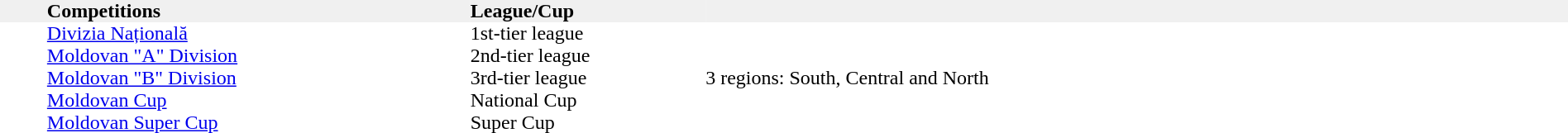<table width="100%" cellspacing="0" cellpadding="0">
<tr bgcolor="F0F0F0">
<th width="3%" align="left"></th>
<th width="27%" align="left">Competitions</th>
<th width="15%" align="left">League/Cup</th>
<th width="55%" align="left"></th>
</tr>
<tr>
<td></td>
<td><a href='#'>Divizia Națională</a></td>
<td>1st-tier league</td>
<td></td>
</tr>
<tr>
<td></td>
<td><a href='#'>Moldovan "A" Division</a></td>
<td>2nd-tier league</td>
<td></td>
</tr>
<tr>
<td></td>
<td><a href='#'>Moldovan "B" Division</a></td>
<td>3rd-tier league</td>
<td>3 regions: South, Central and North</td>
</tr>
<tr>
<td></td>
<td><a href='#'>Moldovan Cup</a></td>
<td>National Cup</td>
<td></td>
</tr>
<tr>
<td></td>
<td><a href='#'>Moldovan Super Cup</a></td>
<td>Super Cup</td>
<td></td>
</tr>
</table>
